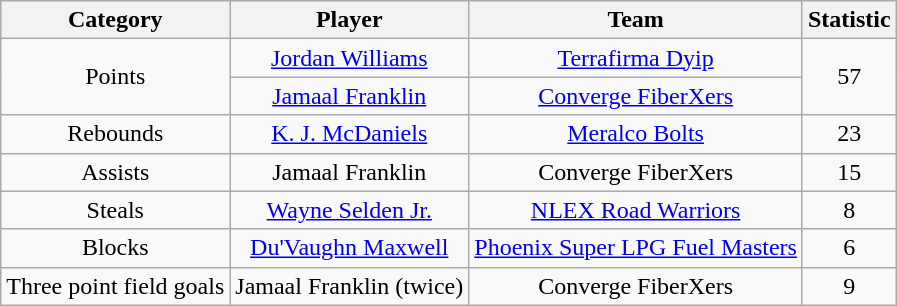<table class="wikitable" style="text-align:center">
<tr>
<th>Category</th>
<th>Player</th>
<th>Team</th>
<th>Statistic</th>
</tr>
<tr>
<td rowspan=2>Points</td>
<td><a href='#'>Jordan Williams</a></td>
<td><a href='#'>Terrafirma Dyip</a></td>
<td rowspan=2>57</td>
</tr>
<tr>
<td><a href='#'>Jamaal Franklin</a></td>
<td><a href='#'>Converge FiberXers</a></td>
</tr>
<tr>
<td>Rebounds</td>
<td><a href='#'>K. J. McDaniels</a></td>
<td><a href='#'>Meralco Bolts</a></td>
<td>23</td>
</tr>
<tr>
<td>Assists</td>
<td>Jamaal Franklin</td>
<td>Converge FiberXers</td>
<td>15</td>
</tr>
<tr>
<td>Steals</td>
<td><a href='#'>Wayne Selden Jr.</a></td>
<td><a href='#'>NLEX Road Warriors</a></td>
<td>8</td>
</tr>
<tr>
<td>Blocks</td>
<td><a href='#'>Du'Vaughn Maxwell</a></td>
<td><a href='#'>Phoenix Super LPG Fuel Masters</a></td>
<td>6</td>
</tr>
<tr>
<td>Three point field goals</td>
<td>Jamaal Franklin (twice)</td>
<td>Converge FiberXers</td>
<td>9</td>
</tr>
</table>
